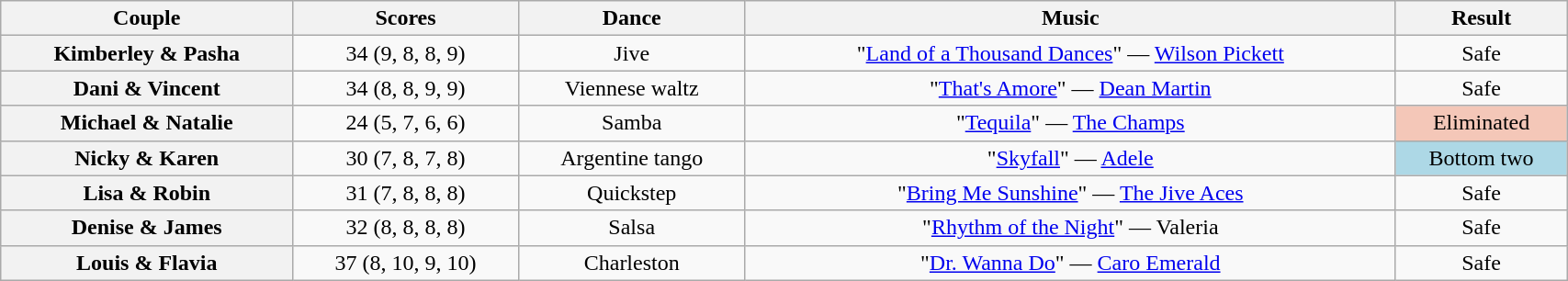<table class="wikitable sortable" style="text-align:center; width:90%">
<tr>
<th scope="col">Couple</th>
<th scope="col">Scores</th>
<th scope="col" class="unsortable">Dance</th>
<th scope="col" class="unsortable">Music</th>
<th scope="col" class="unsortable">Result</th>
</tr>
<tr>
<th scope="row">Kimberley & Pasha</th>
<td>34 (9, 8, 8, 9)</td>
<td>Jive</td>
<td>"<a href='#'>Land of a Thousand Dances</a>" — <a href='#'>Wilson Pickett</a></td>
<td>Safe</td>
</tr>
<tr>
<th scope="row">Dani & Vincent</th>
<td>34 (8, 8, 9, 9)</td>
<td>Viennese waltz</td>
<td>"<a href='#'>That's Amore</a>" — <a href='#'>Dean Martin</a></td>
<td>Safe</td>
</tr>
<tr>
<th scope="row">Michael & Natalie</th>
<td>24 (5, 7, 6, 6)</td>
<td>Samba</td>
<td>"<a href='#'>Tequila</a>" — <a href='#'>The Champs</a></td>
<td bgcolor="f4c7b8">Eliminated</td>
</tr>
<tr>
<th scope="row">Nicky & Karen</th>
<td>30 (7, 8, 7, 8)</td>
<td>Argentine tango</td>
<td>"<a href='#'>Skyfall</a>" — <a href='#'>Adele</a></td>
<td bgcolor="lightblue">Bottom two</td>
</tr>
<tr>
<th scope="row">Lisa & Robin</th>
<td>31 (7, 8, 8, 8)</td>
<td>Quickstep</td>
<td>"<a href='#'>Bring Me Sunshine</a>" — <a href='#'>The Jive Aces</a></td>
<td>Safe</td>
</tr>
<tr>
<th scope="row">Denise & James</th>
<td>32 (8, 8, 8, 8)</td>
<td>Salsa</td>
<td>"<a href='#'>Rhythm of the Night</a>" — Valeria</td>
<td>Safe</td>
</tr>
<tr>
<th scope="row">Louis & Flavia</th>
<td>37 (8, 10, 9, 10)</td>
<td>Charleston</td>
<td>"<a href='#'>Dr. Wanna Do</a>" — <a href='#'>Caro Emerald</a></td>
<td>Safe</td>
</tr>
</table>
